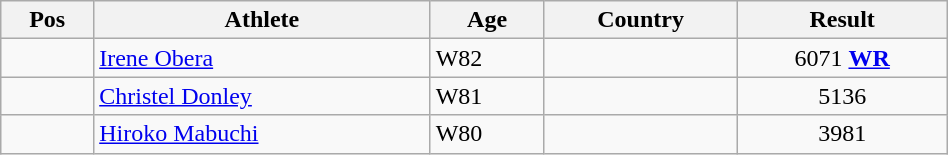<table class="wikitable"  style="text-align:center; width:50%;">
<tr>
<th>Pos</th>
<th>Athlete</th>
<th>Age</th>
<th>Country</th>
<th>Result</th>
</tr>
<tr>
<td align=center></td>
<td align=left><a href='#'>Irene Obera</a></td>
<td align=left>W82</td>
<td align=left></td>
<td>6071 <strong><a href='#'>WR</a></strong></td>
</tr>
<tr>
<td align=center></td>
<td align=left><a href='#'>Christel Donley</a></td>
<td align=left>W81</td>
<td align=left></td>
<td>5136</td>
</tr>
<tr>
<td align=center></td>
<td align=left><a href='#'>Hiroko Mabuchi</a></td>
<td align=left>W80</td>
<td align=left></td>
<td>3981</td>
</tr>
</table>
